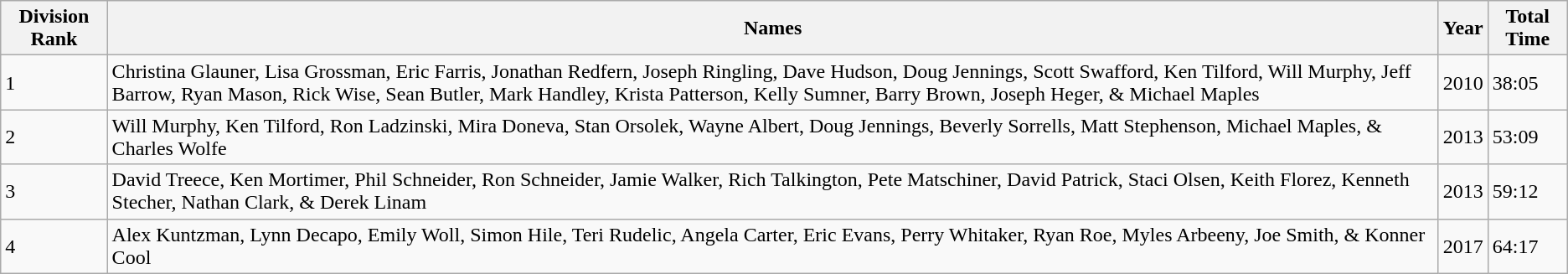<table class="wikitable sortable">
<tr>
<th>Division Rank</th>
<th>Names</th>
<th>Year</th>
<th>Total Time</th>
</tr>
<tr>
<td>1</td>
<td>Christina Glauner, Lisa Grossman, Eric Farris, Jonathan Redfern, Joseph Ringling, Dave Hudson, Doug Jennings, Scott Swafford, Ken Tilford, Will Murphy, Jeff Barrow, Ryan Mason, Rick Wise, Sean Butler, Mark Handley, Krista Patterson, Kelly Sumner, Barry Brown, Joseph Heger, & Michael Maples</td>
<td>2010</td>
<td>38:05</td>
</tr>
<tr>
<td>2</td>
<td>Will Murphy, Ken Tilford, Ron Ladzinski, Mira Doneva, Stan Orsolek, Wayne Albert, Doug Jennings, Beverly Sorrells, Matt Stephenson, Michael Maples, & Charles Wolfe</td>
<td>2013</td>
<td>53:09</td>
</tr>
<tr>
<td>3</td>
<td>David Treece, Ken Mortimer, Phil Schneider, Ron Schneider, Jamie Walker, Rich Talkington, Pete Matschiner, David Patrick, Staci Olsen, Keith Florez, Kenneth Stecher, Nathan Clark, & Derek Linam</td>
<td>2013</td>
<td>59:12</td>
</tr>
<tr>
<td>4</td>
<td>Alex Kuntzman, Lynn Decapo, Emily Woll, Simon Hile, Teri Rudelic, Angela Carter, Eric Evans, Perry Whitaker, Ryan Roe, Myles Arbeeny, Joe Smith, & Konner Cool</td>
<td>2017</td>
<td>64:17</td>
</tr>
</table>
